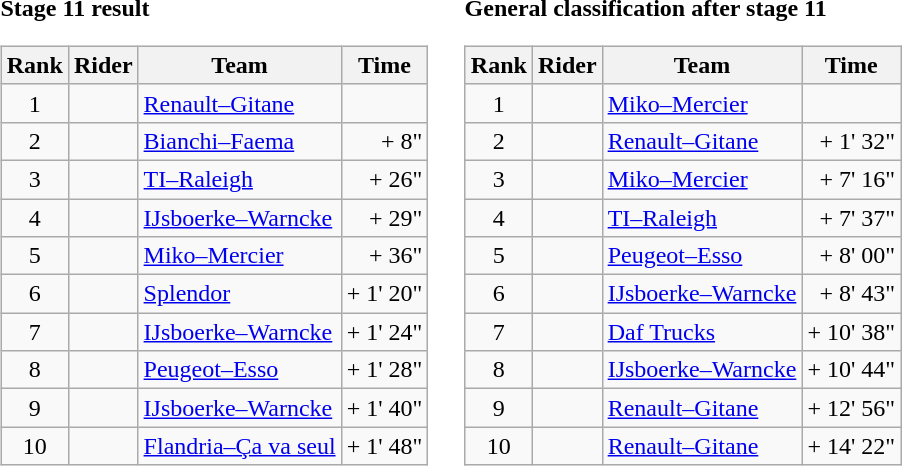<table>
<tr>
<td><strong>Stage 11 result</strong><br><table class="wikitable">
<tr>
<th scope="col">Rank</th>
<th scope="col">Rider</th>
<th scope="col">Team</th>
<th scope="col">Time</th>
</tr>
<tr>
<td style="text-align:center;">1</td>
<td></td>
<td><a href='#'>Renault–Gitane</a></td>
<td style="text-align:right;"></td>
</tr>
<tr>
<td style="text-align:center;">2</td>
<td></td>
<td><a href='#'>Bianchi–Faema</a></td>
<td style="text-align:right;">+ 8"</td>
</tr>
<tr>
<td style="text-align:center;">3</td>
<td></td>
<td><a href='#'>TI–Raleigh</a></td>
<td style="text-align:right;">+ 26"</td>
</tr>
<tr>
<td style="text-align:center;">4</td>
<td></td>
<td><a href='#'>IJsboerke–Warncke</a></td>
<td style="text-align:right;">+ 29"</td>
</tr>
<tr>
<td style="text-align:center;">5</td>
<td></td>
<td><a href='#'>Miko–Mercier</a></td>
<td style="text-align:right;">+ 36"</td>
</tr>
<tr>
<td style="text-align:center;">6</td>
<td></td>
<td><a href='#'>Splendor</a></td>
<td style="text-align:right;">+ 1' 20"</td>
</tr>
<tr>
<td style="text-align:center;">7</td>
<td></td>
<td><a href='#'>IJsboerke–Warncke</a></td>
<td style="text-align:right;">+ 1' 24"</td>
</tr>
<tr>
<td style="text-align:center;">8</td>
<td></td>
<td><a href='#'>Peugeot–Esso</a></td>
<td style="text-align:right;">+ 1' 28"</td>
</tr>
<tr>
<td style="text-align:center;">9</td>
<td></td>
<td><a href='#'>IJsboerke–Warncke</a></td>
<td style="text-align:right;">+ 1' 40"</td>
</tr>
<tr>
<td style="text-align:center;">10</td>
<td></td>
<td><a href='#'>Flandria–Ça va seul</a></td>
<td style="text-align:right;">+ 1' 48"</td>
</tr>
</table>
</td>
<td></td>
<td><strong>General classification after stage 11</strong><br><table class="wikitable">
<tr>
<th scope="col">Rank</th>
<th scope="col">Rider</th>
<th scope="col">Team</th>
<th scope="col">Time</th>
</tr>
<tr>
<td style="text-align:center;">1</td>
<td> </td>
<td><a href='#'>Miko–Mercier</a></td>
<td style="text-align:right;"></td>
</tr>
<tr>
<td style="text-align:center;">2</td>
<td></td>
<td><a href='#'>Renault–Gitane</a></td>
<td style="text-align:right;">+ 1' 32"</td>
</tr>
<tr>
<td style="text-align:center;">3</td>
<td></td>
<td><a href='#'>Miko–Mercier</a></td>
<td style="text-align:right;">+ 7' 16"</td>
</tr>
<tr>
<td style="text-align:center;">4</td>
<td></td>
<td><a href='#'>TI–Raleigh</a></td>
<td style="text-align:right;">+ 7' 37"</td>
</tr>
<tr>
<td style="text-align:center;">5</td>
<td></td>
<td><a href='#'>Peugeot–Esso</a></td>
<td style="text-align:right;">+ 8' 00"</td>
</tr>
<tr>
<td style="text-align:center;">6</td>
<td></td>
<td><a href='#'>IJsboerke–Warncke</a></td>
<td style="text-align:right;">+ 8' 43"</td>
</tr>
<tr>
<td style="text-align:center;">7</td>
<td></td>
<td><a href='#'>Daf Trucks</a></td>
<td style="text-align:right;">+ 10' 38"</td>
</tr>
<tr>
<td style="text-align:center;">8</td>
<td></td>
<td><a href='#'>IJsboerke–Warncke</a></td>
<td style="text-align:right;">+ 10' 44"</td>
</tr>
<tr>
<td style="text-align:center;">9</td>
<td></td>
<td><a href='#'>Renault–Gitane</a></td>
<td style="text-align:right;">+ 12' 56"</td>
</tr>
<tr>
<td style="text-align:center;">10</td>
<td></td>
<td><a href='#'>Renault–Gitane</a></td>
<td style="text-align:right;">+ 14' 22"</td>
</tr>
</table>
</td>
</tr>
</table>
